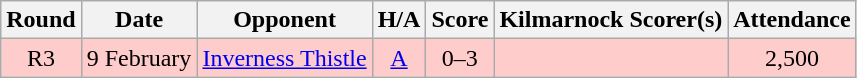<table class="wikitable" style="text-align:center">
<tr>
<th>Round</th>
<th>Date</th>
<th>Opponent</th>
<th>H/A</th>
<th>Score</th>
<th>Kilmarnock Scorer(s)</th>
<th>Attendance</th>
</tr>
<tr bgcolor=#FFCCCC>
<td>R3</td>
<td align=left>9 February</td>
<td align=left><a href='#'>Inverness Thistle</a></td>
<td><a href='#'>A</a></td>
<td>0–3</td>
<td align=left></td>
<td>2,500</td>
</tr>
</table>
